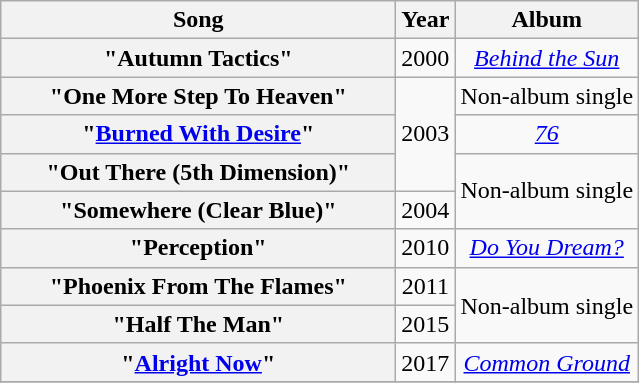<table class="wikitable plainrowheaders" style="text-align:center;" border="1">
<tr>
<th scope="col" style="width:16em;">Song</th>
<th scope="col">Year</th>
<th scope="col">Album</th>
</tr>
<tr>
<th scope="row">"Autumn Tactics"<br></th>
<td>2000</td>
<td><em><a href='#'>Behind the Sun</a></em></td>
</tr>
<tr>
<th scope="row">"One More Step To Heaven"<br></th>
<td rowspan="3">2003</td>
<td>Non-album single</td>
</tr>
<tr>
<th scope="row">"<a href='#'>Burned With Desire</a>"<br></th>
<td><em><a href='#'>76</a></em></td>
</tr>
<tr>
<th scope="row">"Out There (5th Dimension)"<br></th>
<td rowspan="2">Non-album single</td>
</tr>
<tr>
<th scope="row">"Somewhere (Clear Blue)"<br></th>
<td>2004</td>
</tr>
<tr>
<th scope="row">"Perception"<br></th>
<td>2010</td>
<td><em><a href='#'>Do You Dream?</a></em></td>
</tr>
<tr>
<th scope="row">"Phoenix From The Flames"<br></th>
<td>2011</td>
<td rowspan="2">Non-album single</td>
</tr>
<tr>
<th scope="row">"Half The Man"<br></th>
<td>2015</td>
</tr>
<tr>
<th scope="row">"<a href='#'>Alright Now</a>"<br></th>
<td>2017</td>
<td><em><a href='#'>Common Ground</a></em></td>
</tr>
<tr>
</tr>
</table>
